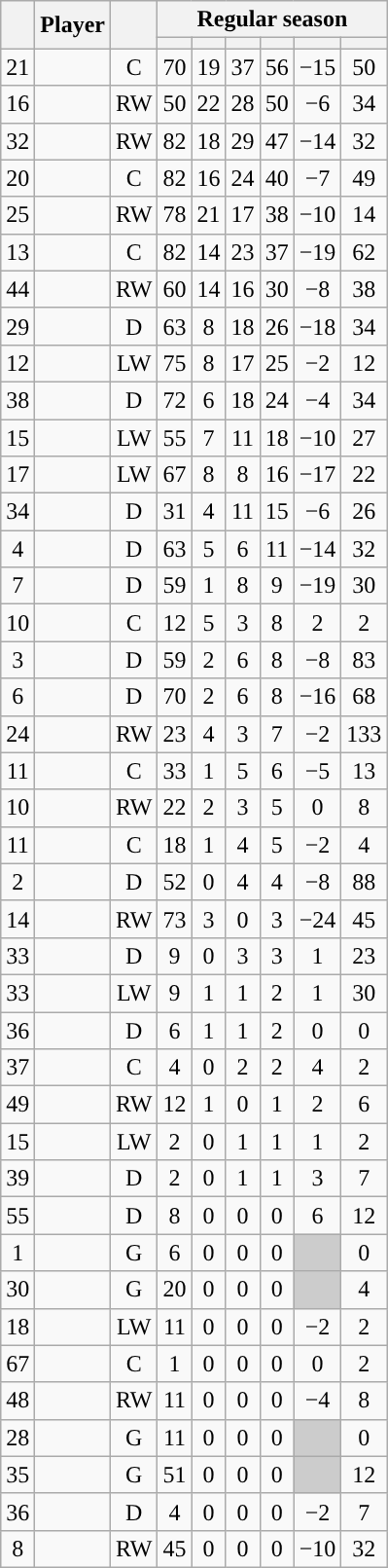<table class="wikitable sortable plainrowheaders" style="text-align:center;">
<tr>
<th scope="col" data-sort-type="number" rowspan="2"></th>
<th scope="col" rowspan="2">Player</th>
<th scope="col" rowspan="2"></th>
<th scope=colgroup colspan=6>Regular season</th>
</tr>
<tr>
<th scope="col" data-sort-type="number"></th>
<th scope="col" data-sort-type="number"></th>
<th scope="col" data-sort-type="number"></th>
<th scope="col" data-sort-type="number"></th>
<th scope="col" data-sort-type="number"></th>
<th scope="col" data-sort-type="number"></th>
</tr>
<tr>
<td scope="row">21</td>
<td align="left"></td>
<td>C</td>
<td>70</td>
<td>19</td>
<td>37</td>
<td>56</td>
<td>−15</td>
<td>50</td>
</tr>
<tr>
<td scope="row">16</td>
<td align="left"></td>
<td>RW</td>
<td>50</td>
<td>22</td>
<td>28</td>
<td>50</td>
<td>−6</td>
<td>34</td>
</tr>
<tr>
<td scope="row">32</td>
<td align="left"></td>
<td>RW</td>
<td>82</td>
<td>18</td>
<td>29</td>
<td>47</td>
<td>−14</td>
<td>32</td>
</tr>
<tr>
<td scope="row">20</td>
<td align="left"></td>
<td>C</td>
<td>82</td>
<td>16</td>
<td>24</td>
<td>40</td>
<td>−7</td>
<td>49</td>
</tr>
<tr>
<td scope="row">25</td>
<td align="left"></td>
<td>RW</td>
<td>78</td>
<td>21</td>
<td>17</td>
<td>38</td>
<td>−10</td>
<td>14</td>
</tr>
<tr>
<td scope="row">13</td>
<td align="left"></td>
<td>C</td>
<td>82</td>
<td>14</td>
<td>23</td>
<td>37</td>
<td>−19</td>
<td>62</td>
</tr>
<tr>
<td scope="row">44</td>
<td align="left"></td>
<td>RW</td>
<td>60</td>
<td>14</td>
<td>16</td>
<td>30</td>
<td>−8</td>
<td>38</td>
</tr>
<tr>
<td scope="row">29</td>
<td align="left"></td>
<td>D</td>
<td>63</td>
<td>8</td>
<td>18</td>
<td>26</td>
<td>−18</td>
<td>34</td>
</tr>
<tr>
<td scope="row">12</td>
<td align="left"></td>
<td>LW</td>
<td>75</td>
<td>8</td>
<td>17</td>
<td>25</td>
<td>−2</td>
<td>12</td>
</tr>
<tr>
<td scope="row">38</td>
<td align="left"></td>
<td>D</td>
<td>72</td>
<td>6</td>
<td>18</td>
<td>24</td>
<td>−4</td>
<td>34</td>
</tr>
<tr>
<td scope="row">15</td>
<td align="left"></td>
<td>LW</td>
<td>55</td>
<td>7</td>
<td>11</td>
<td>18</td>
<td>−10</td>
<td>27</td>
</tr>
<tr>
<td scope="row">17</td>
<td align="left"></td>
<td>LW</td>
<td>67</td>
<td>8</td>
<td>8</td>
<td>16</td>
<td>−17</td>
<td>22</td>
</tr>
<tr>
<td scope="row">34</td>
<td align="left"></td>
<td>D</td>
<td>31</td>
<td>4</td>
<td>11</td>
<td>15</td>
<td>−6</td>
<td>26</td>
</tr>
<tr>
<td scope="row">4</td>
<td align="left"></td>
<td>D</td>
<td>63</td>
<td>5</td>
<td>6</td>
<td>11</td>
<td>−14</td>
<td>32</td>
</tr>
<tr>
<td scope="row">7</td>
<td align="left"></td>
<td>D</td>
<td>59</td>
<td>1</td>
<td>8</td>
<td>9</td>
<td>−19</td>
<td>30</td>
</tr>
<tr>
<td scope="row">10</td>
<td align="left"></td>
<td>C</td>
<td>12</td>
<td>5</td>
<td>3</td>
<td>8</td>
<td>2</td>
<td>2</td>
</tr>
<tr>
<td scope="row">3</td>
<td align="left"></td>
<td>D</td>
<td>59</td>
<td>2</td>
<td>6</td>
<td>8</td>
<td>−8</td>
<td>83</td>
</tr>
<tr>
<td scope="row">6</td>
<td align="left"></td>
<td>D</td>
<td>70</td>
<td>2</td>
<td>6</td>
<td>8</td>
<td>−16</td>
<td>68</td>
</tr>
<tr>
<td scope="row">24</td>
<td align="left"></td>
<td>RW</td>
<td>23</td>
<td>4</td>
<td>3</td>
<td>7</td>
<td>−2</td>
<td>133</td>
</tr>
<tr>
<td scope="row">11</td>
<td align="left"></td>
<td>C</td>
<td>33</td>
<td>1</td>
<td>5</td>
<td>6</td>
<td>−5</td>
<td>13</td>
</tr>
<tr>
<td scope="row">10</td>
<td align="left"></td>
<td>RW</td>
<td>22</td>
<td>2</td>
<td>3</td>
<td>5</td>
<td>0</td>
<td>8</td>
</tr>
<tr>
<td scope="row">11</td>
<td align="left"></td>
<td>C</td>
<td>18</td>
<td>1</td>
<td>4</td>
<td>5</td>
<td>−2</td>
<td>4</td>
</tr>
<tr>
<td scope="row">2</td>
<td align="left"></td>
<td>D</td>
<td>52</td>
<td>0</td>
<td>4</td>
<td>4</td>
<td>−8</td>
<td>88</td>
</tr>
<tr>
<td scope="row">14</td>
<td align="left"></td>
<td>RW</td>
<td>73</td>
<td>3</td>
<td>0</td>
<td>3</td>
<td>−24</td>
<td>45</td>
</tr>
<tr>
<td scope="row">33</td>
<td align="left"></td>
<td>D</td>
<td>9</td>
<td>0</td>
<td>3</td>
<td>3</td>
<td>1</td>
<td>23</td>
</tr>
<tr>
<td scope="row">33</td>
<td align="left"></td>
<td>LW</td>
<td>9</td>
<td>1</td>
<td>1</td>
<td>2</td>
<td>1</td>
<td>30</td>
</tr>
<tr>
<td scope="row">36</td>
<td align="left"></td>
<td>D</td>
<td>6</td>
<td>1</td>
<td>1</td>
<td>2</td>
<td>0</td>
<td>0</td>
</tr>
<tr>
<td scope="row">37</td>
<td align="left"></td>
<td>C</td>
<td>4</td>
<td>0</td>
<td>2</td>
<td>2</td>
<td>4</td>
<td>2</td>
</tr>
<tr>
<td scope="row">49</td>
<td align="left"></td>
<td>RW</td>
<td>12</td>
<td>1</td>
<td>0</td>
<td>1</td>
<td>2</td>
<td>6</td>
</tr>
<tr>
<td scope="row">15</td>
<td align="left"></td>
<td>LW</td>
<td>2</td>
<td>0</td>
<td>1</td>
<td>1</td>
<td>1</td>
<td>2</td>
</tr>
<tr>
<td scope="row">39</td>
<td align="left"></td>
<td>D</td>
<td>2</td>
<td>0</td>
<td>1</td>
<td>1</td>
<td>3</td>
<td>7</td>
</tr>
<tr>
<td scope="row">55</td>
<td align="left"></td>
<td>D</td>
<td>8</td>
<td>0</td>
<td>0</td>
<td>0</td>
<td>6</td>
<td>12</td>
</tr>
<tr>
<td scope="row">1</td>
<td align="left"></td>
<td>G</td>
<td>6</td>
<td>0</td>
<td>0</td>
<td>0</td>
<td style="background:#ccc"></td>
<td>0</td>
</tr>
<tr>
<td scope="row">30</td>
<td align="left"></td>
<td>G</td>
<td>20</td>
<td>0</td>
<td>0</td>
<td>0</td>
<td style="background:#ccc"></td>
<td>4</td>
</tr>
<tr>
<td scope="row">18</td>
<td align="left"></td>
<td>LW</td>
<td>11</td>
<td>0</td>
<td>0</td>
<td>0</td>
<td>−2</td>
<td>2</td>
</tr>
<tr>
<td scope="row">67</td>
<td align="left"></td>
<td>C</td>
<td>1</td>
<td>0</td>
<td>0</td>
<td>0</td>
<td>0</td>
<td>2</td>
</tr>
<tr>
<td scope="row">48</td>
<td align="left"></td>
<td>RW</td>
<td>11</td>
<td>0</td>
<td>0</td>
<td>0</td>
<td>−4</td>
<td>8</td>
</tr>
<tr>
<td scope="row">28</td>
<td align="left"></td>
<td>G</td>
<td>11</td>
<td>0</td>
<td>0</td>
<td>0</td>
<td style="background:#ccc"></td>
<td>0</td>
</tr>
<tr>
<td scope="row">35</td>
<td align="left"></td>
<td>G</td>
<td>51</td>
<td>0</td>
<td>0</td>
<td>0</td>
<td style="background:#ccc"></td>
<td>12</td>
</tr>
<tr>
<td scope="row">36</td>
<td align="left"></td>
<td>D</td>
<td>4</td>
<td>0</td>
<td>0</td>
<td>0</td>
<td>−2</td>
<td>7</td>
</tr>
<tr>
<td scope="row">8</td>
<td align="left"></td>
<td>RW</td>
<td>45</td>
<td>0</td>
<td>0</td>
<td>0</td>
<td>−10</td>
<td>32</td>
</tr>
</table>
